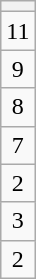<table class="wikitable">
<tr>
<th></th>
</tr>
<tr>
<td style="text-align:center;">11</td>
</tr>
<tr>
<td style="text-align:center;">9</td>
</tr>
<tr>
<td style="text-align:center;">8</td>
</tr>
<tr>
<td style="text-align:center;">7</td>
</tr>
<tr>
<td style="text-align:center;">2</td>
</tr>
<tr>
<td style="text-align:center;">3</td>
</tr>
<tr>
<td style="text-align:center;">2</td>
</tr>
</table>
